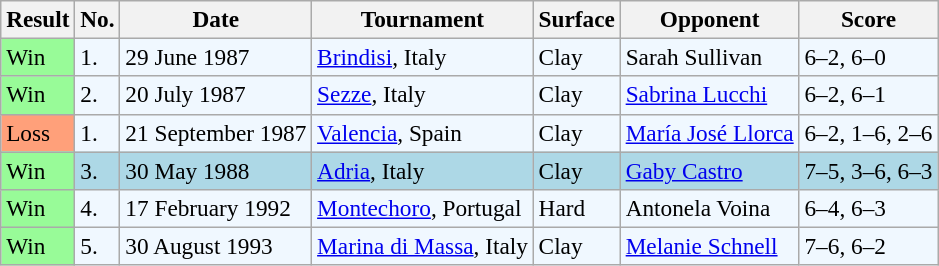<table class="sortable wikitable" style=font-size:97%>
<tr>
<th>Result</th>
<th>No.</th>
<th>Date</th>
<th>Tournament</th>
<th>Surface</th>
<th>Opponent</th>
<th>Score</th>
</tr>
<tr bgcolor="#f0f8ff">
<td style="background:#98fb98;">Win</td>
<td>1.</td>
<td>29 June 1987</td>
<td><a href='#'>Brindisi</a>, Italy</td>
<td>Clay</td>
<td> Sarah Sullivan</td>
<td>6–2, 6–0</td>
</tr>
<tr bgcolor="#f0f8ff">
<td style="background:#98fb98;">Win</td>
<td>2.</td>
<td>20 July 1987</td>
<td><a href='#'>Sezze</a>, Italy</td>
<td>Clay</td>
<td> <a href='#'>Sabrina Lucchi</a></td>
<td>6–2, 6–1</td>
</tr>
<tr bgcolor="#f0f8ff">
<td style="background:#ffa07a;">Loss</td>
<td>1.</td>
<td>21 September 1987</td>
<td><a href='#'>Valencia</a>, Spain</td>
<td>Clay</td>
<td> <a href='#'>María José Llorca</a></td>
<td>6–2, 1–6, 2–6</td>
</tr>
<tr bgcolor=lightblue>
<td style="background:#98fb98;">Win</td>
<td>3.</td>
<td>30 May 1988</td>
<td><a href='#'>Adria</a>, Italy</td>
<td>Clay</td>
<td> <a href='#'>Gaby Castro</a></td>
<td>7–5, 3–6, 6–3</td>
</tr>
<tr bgcolor="#f0f8ff">
<td style="background:#98fb98;">Win</td>
<td>4.</td>
<td>17 February 1992</td>
<td><a href='#'>Montechoro</a>, Portugal</td>
<td>Hard</td>
<td> Antonela Voina</td>
<td>6–4, 6–3</td>
</tr>
<tr bgcolor="#f0f8ff">
<td style="background:#98fb98;">Win</td>
<td>5.</td>
<td>30 August 1993</td>
<td><a href='#'>Marina di Massa</a>, Italy</td>
<td>Clay</td>
<td> <a href='#'>Melanie Schnell</a></td>
<td>7–6, 6–2</td>
</tr>
</table>
